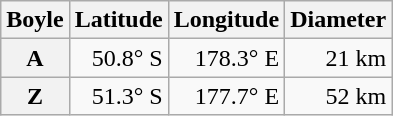<table class="wikitable" style="text-align: right;">
<tr>
<th scope="col">Boyle</th>
<th scope="col">Latitude</th>
<th scope="col">Longitude</th>
<th scope="col">Diameter</th>
</tr>
<tr>
<th scope="row">A</th>
<td>50.8° S</td>
<td>178.3° E</td>
<td>21 km</td>
</tr>
<tr>
<th scope="row">Z</th>
<td>51.3° S</td>
<td>177.7° E</td>
<td>52 km</td>
</tr>
</table>
